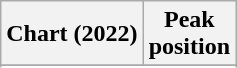<table class="wikitable sortable plainrowheaders" style="text-align:center;">
<tr>
<th>Chart (2022)</th>
<th>Peak<br>position</th>
</tr>
<tr>
</tr>
<tr>
</tr>
</table>
